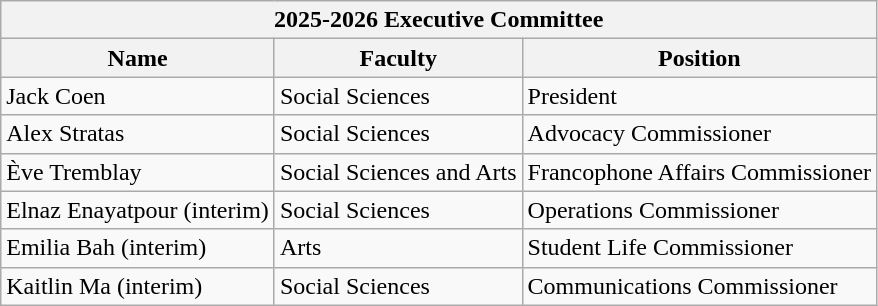<table class="wikitable sortable mw-collapsible">
<tr>
<th colspan="3">2025-2026 Executive Committee</th>
</tr>
<tr>
<th>Name</th>
<th>Faculty</th>
<th>Position</th>
</tr>
<tr>
<td>Jack Coen</td>
<td>Social Sciences</td>
<td>President</td>
</tr>
<tr>
<td>Alex Stratas</td>
<td>Social Sciences</td>
<td>Advocacy Commissioner</td>
</tr>
<tr>
<td>Ève Tremblay</td>
<td>Social Sciences and Arts</td>
<td>Francophone Affairs Commissioner</td>
</tr>
<tr>
<td>Elnaz Enayatpour (interim)</td>
<td>Social Sciences</td>
<td>Operations Commissioner</td>
</tr>
<tr>
<td>Emilia Bah (interim)</td>
<td>Arts</td>
<td>Student Life Commissioner</td>
</tr>
<tr>
<td>Kaitlin Ma (interim)</td>
<td>Social Sciences</td>
<td>Communications Commissioner</td>
</tr>
</table>
